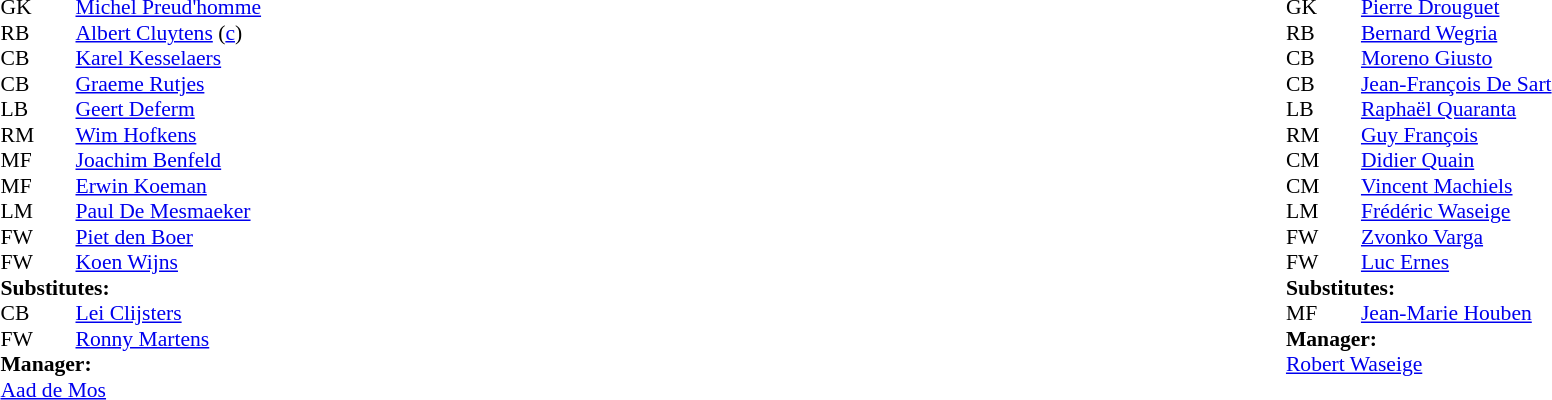<table width="100%">
<tr>
<td valign="top" width="50%"><br><table style="font-size: 90%" cellspacing="0" cellpadding="0">
<tr>
<th width="25"></th>
<th width="25"></th>
</tr>
<tr>
<td>GK</td>
<td></td>
<td> <a href='#'>Michel Preud'homme</a></td>
</tr>
<tr>
<td>RB</td>
<td></td>
<td> <a href='#'>Albert Cluytens</a> (<a href='#'>c</a>)</td>
</tr>
<tr>
<td>CB</td>
<td></td>
<td> <a href='#'>Karel Kesselaers</a></td>
<td></td>
</tr>
<tr>
<td>CB</td>
<td></td>
<td> <a href='#'>Graeme Rutjes</a></td>
</tr>
<tr>
<td>LB</td>
<td></td>
<td> <a href='#'>Geert Deferm</a></td>
</tr>
<tr>
<td>RM</td>
<td></td>
<td> <a href='#'>Wim Hofkens</a></td>
</tr>
<tr>
<td>MF</td>
<td></td>
<td> <a href='#'>Joachim Benfeld</a></td>
</tr>
<tr>
<td>MF</td>
<td></td>
<td> <a href='#'>Erwin Koeman</a></td>
</tr>
<tr>
<td>LM</td>
<td></td>
<td> <a href='#'>Paul De Mesmaeker</a></td>
<td></td>
<td></td>
</tr>
<tr>
<td>FW</td>
<td></td>
<td> <a href='#'>Piet den Boer</a></td>
</tr>
<tr>
<td>FW</td>
<td></td>
<td> <a href='#'>Koen Wijns</a></td>
<td></td>
<td></td>
</tr>
<tr>
<td colspan=4><strong>Substitutes:</strong></td>
</tr>
<tr>
<td>CB</td>
<td></td>
<td> <a href='#'>Lei Clijsters</a></td>
<td></td>
<td></td>
</tr>
<tr>
<td>FW</td>
<td></td>
<td> <a href='#'>Ronny Martens</a></td>
<td></td>
<td></td>
</tr>
<tr>
<td colspan=4><strong>Manager:</strong></td>
</tr>
<tr>
<td colspan="4"> <a href='#'>Aad de Mos</a></td>
</tr>
</table>
</td>
<td valign="top"></td>
<td valign="top" width="50%"><br><table style="font-size: 90%" cellspacing="0" cellpadding="0" align=center>
<tr>
<th width="25"></th>
<th width="25"></th>
</tr>
<tr>
<td>GK</td>
<td></td>
<td> <a href='#'>Pierre Drouguet</a></td>
</tr>
<tr>
<td>RB</td>
<td></td>
<td> <a href='#'>Bernard Wegria</a></td>
</tr>
<tr>
<td>CB</td>
<td></td>
<td> <a href='#'>Moreno Giusto</a></td>
</tr>
<tr>
<td>CB</td>
<td></td>
<td> <a href='#'>Jean-François De Sart</a></td>
<td></td>
</tr>
<tr>
<td>LB</td>
<td></td>
<td> <a href='#'>Raphaël Quaranta</a></td>
</tr>
<tr>
<td>RM</td>
<td></td>
<td> <a href='#'>Guy François</a></td>
</tr>
<tr>
<td>CM</td>
<td></td>
<td> <a href='#'>Didier Quain</a></td>
<td></td>
</tr>
<tr>
<td>CM</td>
<td></td>
<td> <a href='#'>Vincent Machiels</a></td>
</tr>
<tr>
<td>LM</td>
<td></td>
<td> <a href='#'>Frédéric Waseige</a></td>
<td></td>
<td></td>
</tr>
<tr>
<td>FW</td>
<td></td>
<td> <a href='#'>Zvonko Varga</a></td>
<td></td>
</tr>
<tr>
<td>FW</td>
<td></td>
<td> <a href='#'>Luc Ernes</a></td>
</tr>
<tr>
<td colspan=4><strong>Substitutes:</strong></td>
</tr>
<tr>
<td>MF</td>
<td></td>
<td> <a href='#'>Jean-Marie Houben</a></td>
<td></td>
<td></td>
</tr>
<tr>
<td colspan=4><strong>Manager:</strong></td>
</tr>
<tr>
<td colspan="4"> <a href='#'>Robert Waseige</a></td>
</tr>
</table>
</td>
</tr>
</table>
